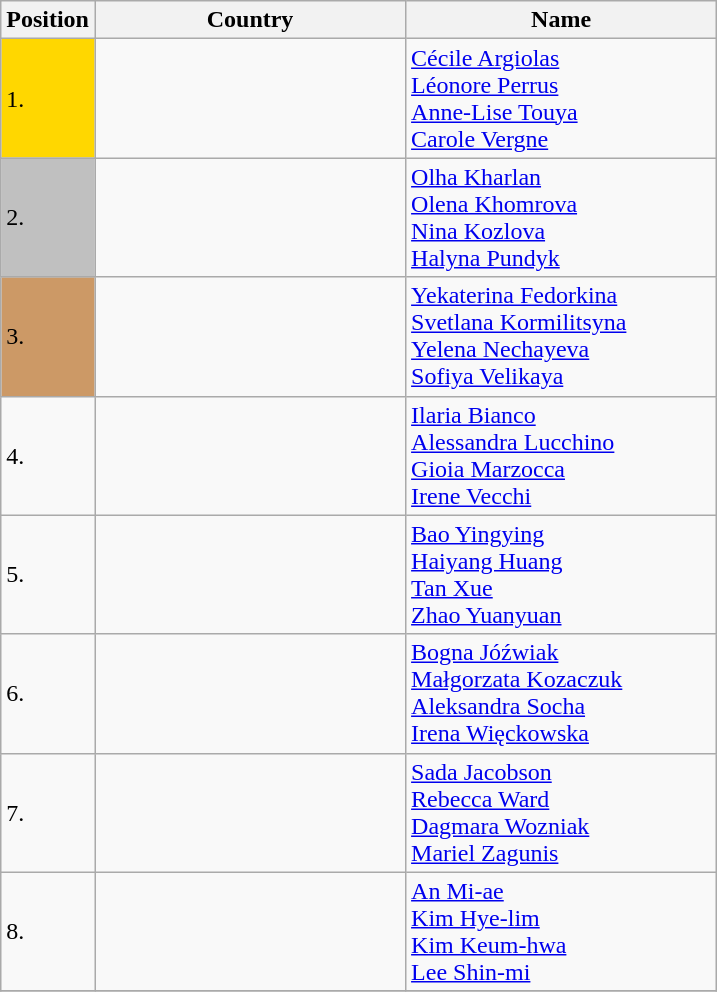<table class="wikitable">
<tr>
<th width="10">Position</th>
<th width="200">Country</th>
<th width="200">Name</th>
</tr>
<tr>
<td bgcolor="gold">1.</td>
<td></td>
<td><a href='#'>Cécile Argiolas</a><br><a href='#'>Léonore Perrus</a><br><a href='#'>Anne-Lise Touya</a><br><a href='#'>Carole Vergne</a></td>
</tr>
<tr>
<td bgcolor="silver">2.</td>
<td></td>
<td><a href='#'>Olha Kharlan</a> <br><a href='#'>Olena Khomrova</a> <br><a href='#'>Nina Kozlova</a> <br> <a href='#'>Halyna Pundyk</a></td>
</tr>
<tr>
<td bgcolor="#CC9966">3.</td>
<td></td>
<td><a href='#'>Yekaterina Fedorkina</a><br><a href='#'>Svetlana Kormilitsyna</a><br><a href='#'>Yelena Nechayeva</a> <br><a href='#'>Sofiya Velikaya</a></td>
</tr>
<tr>
<td>4.</td>
<td></td>
<td><a href='#'>Ilaria Bianco</a><br><a href='#'>Alessandra Lucchino</a><br><a href='#'>Gioia Marzocca</a><br><a href='#'>Irene Vecchi</a></td>
</tr>
<tr>
<td>5.</td>
<td></td>
<td><a href='#'>Bao Yingying</a> <br><a href='#'>Haiyang Huang</a><br><a href='#'>Tan Xue</a><br><a href='#'>Zhao Yuanyuan</a></td>
</tr>
<tr>
<td>6.</td>
<td></td>
<td><a href='#'>Bogna Jóźwiak</a><br><a href='#'>Małgorzata Kozaczuk</a><br><a href='#'>Aleksandra Socha</a><br><a href='#'>Irena Więckowska</a></td>
</tr>
<tr>
<td>7.</td>
<td></td>
<td><a href='#'>Sada Jacobson</a><br><a href='#'>Rebecca Ward</a> <br><a href='#'>Dagmara Wozniak</a> <br><a href='#'>Mariel Zagunis</a></td>
</tr>
<tr>
<td>8.</td>
<td></td>
<td><a href='#'>An Mi-ae</a> <br> <a href='#'>Kim Hye-lim</a>  <br><a href='#'>Kim Keum-hwa</a> <br> <a href='#'>Lee Shin-mi</a></td>
</tr>
<tr>
</tr>
</table>
